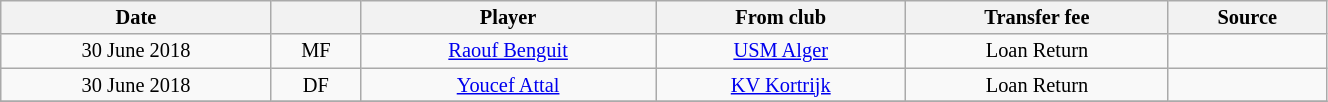<table class="wikitable sortable" style="width:70%; text-align:center; font-size:85%; text-align:centre;">
<tr>
<th>Date</th>
<th></th>
<th>Player</th>
<th>From club</th>
<th>Transfer fee</th>
<th>Source</th>
</tr>
<tr>
<td>30 June 2018</td>
<td>MF</td>
<td> <a href='#'>Raouf Benguit</a></td>
<td><a href='#'>USM Alger</a></td>
<td>Loan Return</td>
<td></td>
</tr>
<tr>
<td>30 June 2018</td>
<td>DF</td>
<td> <a href='#'>Youcef Attal</a></td>
<td> <a href='#'>KV Kortrijk</a></td>
<td>Loan Return</td>
<td></td>
</tr>
<tr>
</tr>
</table>
